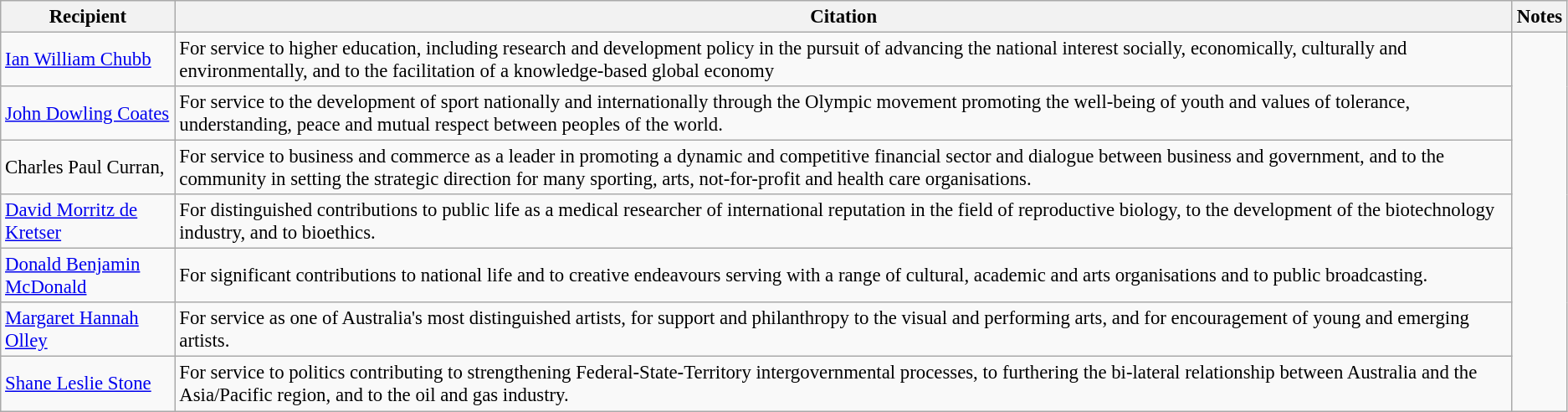<table class="wikitable" style="font-size:95%;">
<tr>
<th>Recipient</th>
<th>Citation</th>
<th>Notes</th>
</tr>
<tr>
<td> <a href='#'>Ian William Chubb</a></td>
<td>For service to higher education, including research and development policy in the pursuit of advancing the national interest socially, economically, culturally and environmentally, and to the facilitation of a knowledge-based global economy</td>
<td rowspan=7></td>
</tr>
<tr>
<td><a href='#'>John Dowling Coates</a></td>
<td>For service to the development of sport nationally and internationally through the Olympic movement promoting the well-being of youth and values of tolerance, understanding, peace and mutual respect between peoples of the world.</td>
</tr>
<tr>
<td>Charles Paul Curran, </td>
<td>For service to business and commerce as a leader in promoting a dynamic and competitive financial sector and dialogue between business and government, and to the community in setting the strategic direction for many sporting, arts, not-for-profit and health care organisations.</td>
</tr>
<tr>
<td> <a href='#'>David Morritz de Kretser</a></td>
<td>For distinguished contributions to public life as a medical researcher of international reputation in the field of reproductive biology, to the development of the biotechnology industry, and to bioethics.</td>
</tr>
<tr>
<td><a href='#'>Donald Benjamin McDonald</a></td>
<td>For significant contributions to national life and to creative endeavours serving with a range of cultural, academic and arts organisations and to public broadcasting.</td>
</tr>
<tr>
<td><a href='#'>Margaret Hannah Olley</a></td>
<td>For service as one of Australia's most distinguished artists, for support and philanthropy to the visual and performing arts, and for encouragement of young and emerging artists.</td>
</tr>
<tr>
<td> <a href='#'>Shane Leslie Stone</a></td>
<td>For service to politics contributing to strengthening Federal-State-Territory intergovernmental processes, to furthering the bi-lateral relationship between Australia and the Asia/Pacific region, and to the oil and gas industry.</td>
</tr>
</table>
